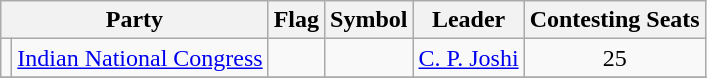<table class="wikitable" style="text-align:center">
<tr>
<th colspan="2">Party</th>
<th>Flag</th>
<th>Symbol</th>
<th>Leader</th>
<th>Contesting Seats</th>
</tr>
<tr>
<td></td>
<td><a href='#'>Indian National Congress</a></td>
<td></td>
<td></td>
<td><a href='#'>C. P. Joshi</a></td>
<td>25</td>
</tr>
<tr>
</tr>
</table>
